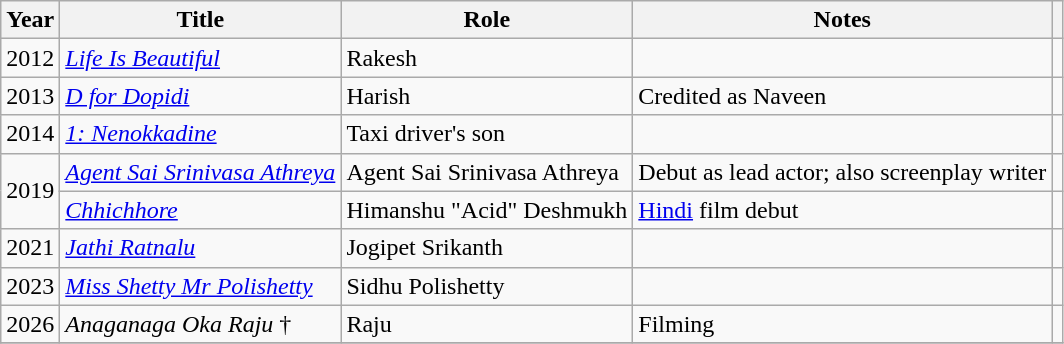<table class="wikitable sortable">
<tr>
<th>Year</th>
<th>Title</th>
<th>Role</th>
<th>Notes</th>
<th></th>
</tr>
<tr>
<td>2012</td>
<td><em><a href='#'>Life Is Beautiful</a></em></td>
<td>Rakesh</td>
<td></td>
<td></td>
</tr>
<tr>
<td>2013</td>
<td><em><a href='#'>D for Dopidi</a></em></td>
<td>Harish</td>
<td>Credited as Naveen</td>
<td></td>
</tr>
<tr>
<td>2014</td>
<td><em><a href='#'>1: Nenokkadine</a></em></td>
<td>Taxi driver's son</td>
<td></td>
<td></td>
</tr>
<tr>
<td rowspan="2">2019</td>
<td><em><a href='#'>Agent Sai Srinivasa Athreya</a></em></td>
<td>Agent Sai Srinivasa Athreya</td>
<td>Debut as lead actor; also screenplay writer</td>
<td></td>
</tr>
<tr>
<td><em><a href='#'>Chhichhore</a></em></td>
<td>Himanshu "Acid" Deshmukh</td>
<td><a href='#'>Hindi</a> film debut</td>
<td></td>
</tr>
<tr>
<td rowspan="1">2021</td>
<td><em><a href='#'>Jathi Ratnalu</a></em></td>
<td>Jogipet Srikanth</td>
<td></td>
<td></td>
</tr>
<tr>
<td>2023</td>
<td><em><a href='#'>Miss Shetty Mr Polishetty</a></em></td>
<td>Sidhu Polishetty</td>
<td></td>
<td></td>
</tr>
<tr>
<td>2026</td>
<td><em>Anaganaga Oka Raju</em> †</td>
<td>Raju</td>
<td>Filming</td>
<td></td>
</tr>
<tr>
</tr>
</table>
